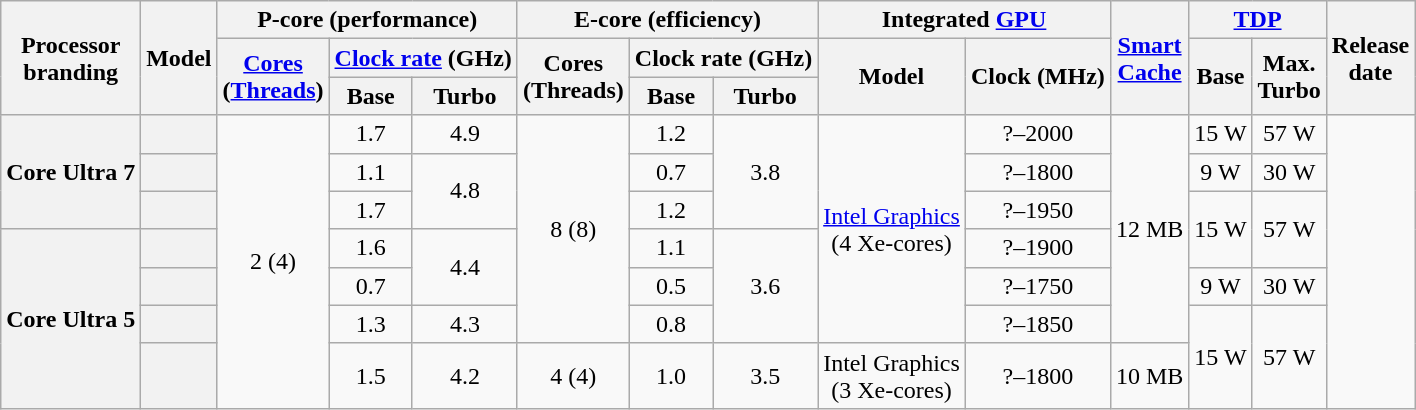<table class="wikitable sortable nowrap" style="text-align: center;">
<tr>
<th class="unsortable" rowspan="3">Processor<br>branding</th>
<th rowspan="3">Model</th>
<th colspan="3">P-core (performance)</th>
<th colspan="3">E-core (efficiency)</th>
<th colspan="2">Integrated <a href='#'>GPU</a></th>
<th class="unsortable" rowspan="3"><a href='#'>Smart<br>Cache</a></th>
<th colspan="2"><a href='#'>TDP</a></th>
<th class="unsortable" rowspan="3">Release<br>date</th>
</tr>
<tr>
<th class="unsortable" rowspan="2"><a href='#'>Cores</a><br>(<a href='#'>Threads</a>)</th>
<th colspan="2"><a href='#'>Clock rate</a> (GHz)</th>
<th class="unsortable" rowspan="2">Cores<br>(Threads)</th>
<th colspan="2">Clock rate (GHz)</th>
<th class="unsortable" rowspan="2">Model</th>
<th class="unsortable" rowspan="2">Clock (MHz)</th>
<th class="unsortable" rowspan="2">Base</th>
<th class="unsortable" rowspan="2">Max.<br>Turbo</th>
</tr>
<tr>
<th class="unsortable">Base</th>
<th class="unsortable">Turbo</th>
<th class="unsortable">Base</th>
<th class="unsortable">Turbo</th>
</tr>
<tr>
<th rowspan="3">Core Ultra 7</th>
<th style="text-align:left;" data-sort-value="sku7"></th>
<td rowspan="7">2 (4)</td>
<td>1.7</td>
<td>4.9</td>
<td rowspan="6">8 (8)</td>
<td>1.2</td>
<td rowspan="3">3.8</td>
<td rowspan="6"><a href='#'>Intel Graphics</a><br>(4 Xe-cores)</td>
<td>?–2000</td>
<td rowspan="6">12 MB</td>
<td>15 W</td>
<td>57 W</td>
<td rowspan="7"></td>
</tr>
<tr>
<th style="text-align:left;" data-sort-value="sku6"></th>
<td>1.1</td>
<td rowspan="2">4.8</td>
<td>0.7</td>
<td>?–1800</td>
<td>9 W</td>
<td>30 W</td>
</tr>
<tr>
<th style="text-align:left;" data-sort-value="sku5"></th>
<td>1.7</td>
<td>1.2</td>
<td>?–1950</td>
<td rowspan="2">15 W</td>
<td rowspan="2">57 W</td>
</tr>
<tr>
<th rowspan="4">Core Ultra 5</th>
<th style="text-align:left;" data-sort-value="sku4"></th>
<td>1.6</td>
<td rowspan="2">4.4</td>
<td>1.1</td>
<td rowspan="3">3.6</td>
<td>?–1900</td>
</tr>
<tr>
<th style="text-align:left;" data-sort-value="sku3"></th>
<td>0.7</td>
<td>0.5</td>
<td>?–1750</td>
<td>9 W</td>
<td>30 W</td>
</tr>
<tr>
<th style="text-align:left;" data-sort-value="sku2"></th>
<td>1.3</td>
<td>4.3</td>
<td>0.8</td>
<td>?–1850</td>
<td rowspan="2">15 W</td>
<td rowspan="2">57 W</td>
</tr>
<tr>
<th style="text-align:left;" data-sort-value="sku1"></th>
<td>1.5</td>
<td>4.2</td>
<td>4 (4)</td>
<td>1.0</td>
<td>3.5</td>
<td>Intel Graphics<br>(3 Xe-cores)</td>
<td>?–1800</td>
<td>10 MB</td>
</tr>
</table>
